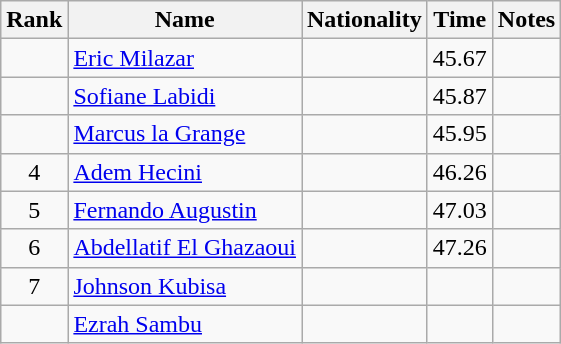<table class="wikitable sortable" style="text-align:center">
<tr>
<th>Rank</th>
<th>Name</th>
<th>Nationality</th>
<th>Time</th>
<th>Notes</th>
</tr>
<tr>
<td></td>
<td align=left><a href='#'>Eric Milazar</a></td>
<td align=left></td>
<td>45.67</td>
<td></td>
</tr>
<tr>
<td></td>
<td align=left><a href='#'>Sofiane Labidi</a></td>
<td align=left></td>
<td>45.87</td>
<td></td>
</tr>
<tr>
<td></td>
<td align=left><a href='#'>Marcus la Grange</a></td>
<td align=left></td>
<td>45.95</td>
<td></td>
</tr>
<tr>
<td>4</td>
<td align=left><a href='#'>Adem Hecini</a></td>
<td align=left></td>
<td>46.26</td>
<td></td>
</tr>
<tr>
<td>5</td>
<td align=left><a href='#'>Fernando Augustin</a></td>
<td align=left></td>
<td>47.03</td>
<td></td>
</tr>
<tr>
<td>6</td>
<td align=left><a href='#'>Abdellatif El Ghazaoui</a></td>
<td align=left></td>
<td>47.26</td>
<td></td>
</tr>
<tr>
<td>7</td>
<td align=left><a href='#'>Johnson Kubisa</a></td>
<td align=left></td>
<td></td>
<td></td>
</tr>
<tr>
<td></td>
<td align=left><a href='#'>Ezrah Sambu</a></td>
<td align=left></td>
<td></td>
<td></td>
</tr>
</table>
